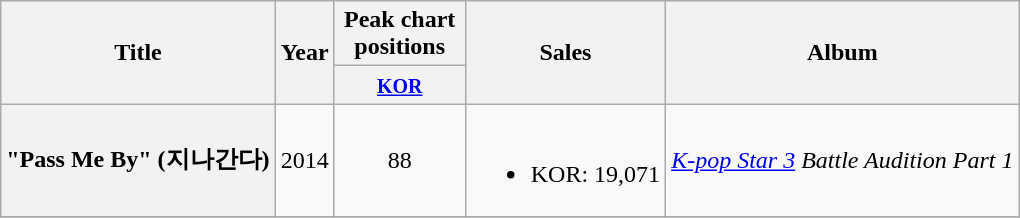<table class="wikitable plainrowheaders" style="text-align:center;">
<tr>
<th rowspan="2" scope="col">Title</th>
<th rowspan="2" scope="col">Year</th>
<th colspan="1" scope="col" style="width:5em;">Peak chart positions</th>
<th rowspan="2" scope="col">Sales</th>
<th rowspan="2" scope="col">Album</th>
</tr>
<tr>
<th><small><a href='#'>KOR</a></small><br></th>
</tr>
<tr>
<th scope="row">"Pass Me By" (지나간다)</th>
<td>2014</td>
<td>88</td>
<td><br><ul><li>KOR: 19,071</li></ul></td>
<td><em><a href='#'>K-pop Star 3</a> Battle Audition Part 1</em></td>
</tr>
<tr>
</tr>
</table>
